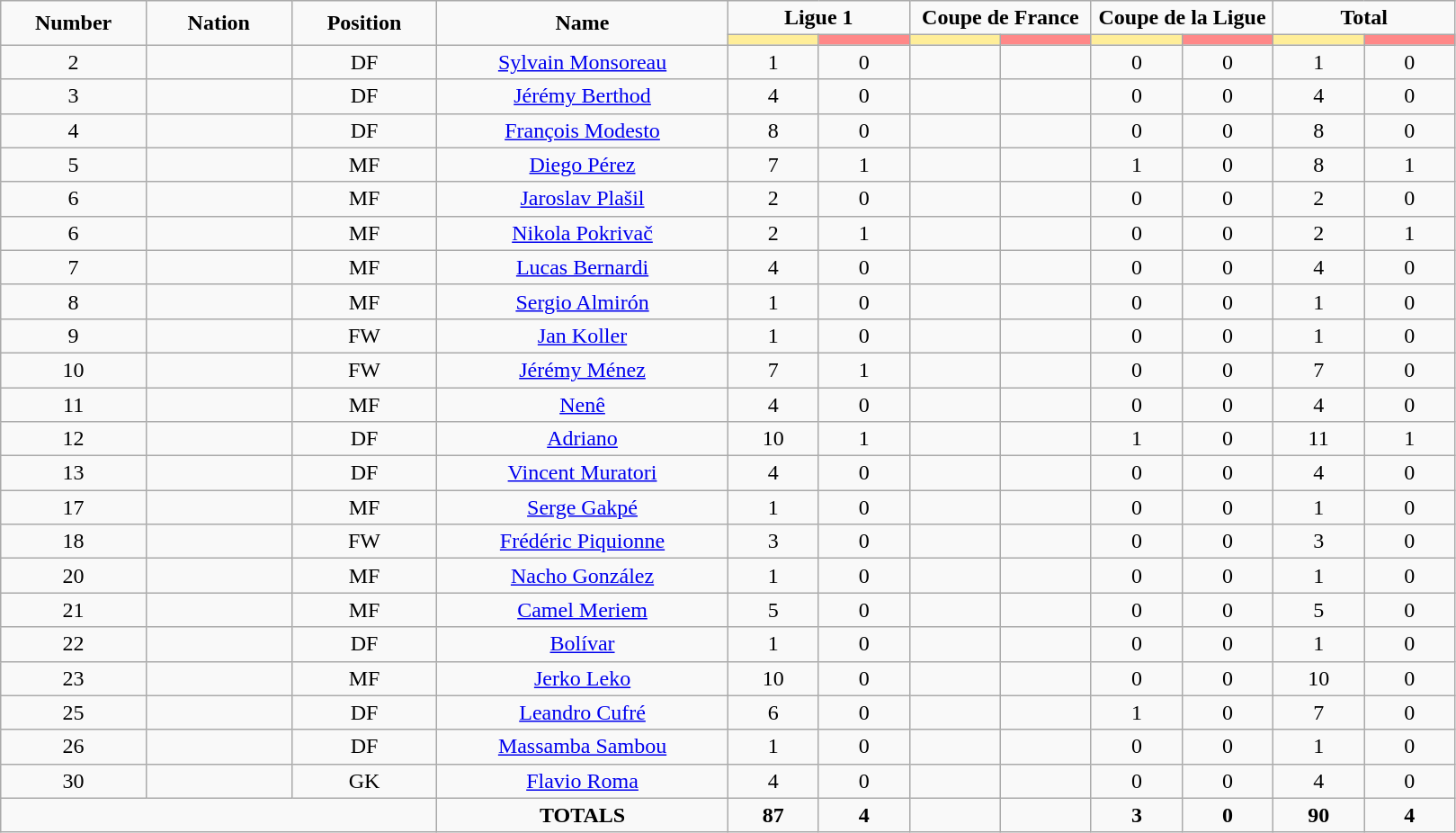<table class="wikitable" style="font-size: 100%; text-align: center;">
<tr>
<td rowspan="2" width="10%" align="center"><strong>Number</strong></td>
<td rowspan="2" width="10%" align="center"><strong>Nation</strong></td>
<td rowspan="2" width="10%" align="center"><strong>Position</strong></td>
<td rowspan="2" width="20%" align="center"><strong>Name</strong></td>
<td colspan="2" align="center"><strong>Ligue 1</strong></td>
<td colspan="2" align="center"><strong>Coupe de France</strong></td>
<td colspan="2" align="center"><strong>Coupe de la Ligue</strong></td>
<td colspan="2" align="center"><strong>Total</strong></td>
</tr>
<tr>
<th width=60 style="background: #FFEE99"></th>
<th width=60 style="background: #FF8888"></th>
<th width=60 style="background: #FFEE99"></th>
<th width=60 style="background: #FF8888"></th>
<th width=60 style="background: #FFEE99"></th>
<th width=60 style="background: #FF8888"></th>
<th width=60 style="background: #FFEE99"></th>
<th width=60 style="background: #FF8888"></th>
</tr>
<tr>
<td>2</td>
<td></td>
<td>DF</td>
<td><a href='#'>Sylvain Monsoreau</a></td>
<td>1</td>
<td>0</td>
<td></td>
<td></td>
<td>0</td>
<td>0</td>
<td>1</td>
<td>0</td>
</tr>
<tr>
<td>3</td>
<td></td>
<td>DF</td>
<td><a href='#'>Jérémy Berthod</a></td>
<td>4</td>
<td>0</td>
<td></td>
<td></td>
<td>0</td>
<td>0</td>
<td>4</td>
<td>0</td>
</tr>
<tr>
<td>4</td>
<td></td>
<td>DF</td>
<td><a href='#'>François Modesto</a></td>
<td>8</td>
<td>0</td>
<td></td>
<td></td>
<td>0</td>
<td>0</td>
<td>8</td>
<td>0</td>
</tr>
<tr>
<td>5</td>
<td></td>
<td>MF</td>
<td><a href='#'>Diego Pérez</a></td>
<td>7</td>
<td>1</td>
<td></td>
<td></td>
<td>1</td>
<td>0</td>
<td>8</td>
<td>1</td>
</tr>
<tr>
<td>6</td>
<td></td>
<td>MF</td>
<td><a href='#'>Jaroslav Plašil</a></td>
<td>2</td>
<td>0</td>
<td></td>
<td></td>
<td>0</td>
<td>0</td>
<td>2</td>
<td>0</td>
</tr>
<tr>
<td>6</td>
<td></td>
<td>MF</td>
<td><a href='#'>Nikola Pokrivač</a></td>
<td>2</td>
<td>1</td>
<td></td>
<td></td>
<td>0</td>
<td>0</td>
<td>2</td>
<td>1</td>
</tr>
<tr>
<td>7</td>
<td></td>
<td>MF</td>
<td><a href='#'>Lucas Bernardi</a></td>
<td>4</td>
<td>0</td>
<td></td>
<td></td>
<td>0</td>
<td>0</td>
<td>4</td>
<td>0</td>
</tr>
<tr>
<td>8</td>
<td></td>
<td>MF</td>
<td><a href='#'>Sergio Almirón</a></td>
<td>1</td>
<td>0</td>
<td></td>
<td></td>
<td>0</td>
<td>0</td>
<td>1</td>
<td>0</td>
</tr>
<tr>
<td>9</td>
<td></td>
<td>FW</td>
<td><a href='#'>Jan Koller</a></td>
<td>1</td>
<td>0</td>
<td></td>
<td></td>
<td>0</td>
<td>0</td>
<td>1</td>
<td>0</td>
</tr>
<tr>
<td>10</td>
<td></td>
<td>FW</td>
<td><a href='#'>Jérémy Ménez</a></td>
<td>7</td>
<td>1</td>
<td></td>
<td></td>
<td>0</td>
<td>0</td>
<td>7</td>
<td>0</td>
</tr>
<tr>
<td>11</td>
<td></td>
<td>MF</td>
<td><a href='#'>Nenê</a></td>
<td>4</td>
<td>0</td>
<td></td>
<td></td>
<td>0</td>
<td>0</td>
<td>4</td>
<td>0</td>
</tr>
<tr>
<td>12</td>
<td></td>
<td>DF</td>
<td><a href='#'>Adriano</a></td>
<td>10</td>
<td>1</td>
<td></td>
<td></td>
<td>1</td>
<td>0</td>
<td>11</td>
<td>1</td>
</tr>
<tr>
<td>13</td>
<td></td>
<td>DF</td>
<td><a href='#'>Vincent Muratori</a></td>
<td>4</td>
<td>0</td>
<td></td>
<td></td>
<td>0</td>
<td>0</td>
<td>4</td>
<td>0</td>
</tr>
<tr>
<td>17</td>
<td></td>
<td>MF</td>
<td><a href='#'>Serge Gakpé</a></td>
<td>1</td>
<td>0</td>
<td></td>
<td></td>
<td>0</td>
<td>0</td>
<td>1</td>
<td>0</td>
</tr>
<tr>
<td>18</td>
<td></td>
<td>FW</td>
<td><a href='#'>Frédéric Piquionne</a></td>
<td>3</td>
<td>0</td>
<td></td>
<td></td>
<td>0</td>
<td>0</td>
<td>3</td>
<td>0</td>
</tr>
<tr>
<td>20</td>
<td></td>
<td>MF</td>
<td><a href='#'>Nacho González</a></td>
<td>1</td>
<td>0</td>
<td></td>
<td></td>
<td>0</td>
<td>0</td>
<td>1</td>
<td>0</td>
</tr>
<tr>
<td>21</td>
<td></td>
<td>MF</td>
<td><a href='#'>Camel Meriem</a></td>
<td>5</td>
<td>0</td>
<td></td>
<td></td>
<td>0</td>
<td>0</td>
<td>5</td>
<td>0</td>
</tr>
<tr>
<td>22</td>
<td></td>
<td>DF</td>
<td><a href='#'>Bolívar</a></td>
<td>1</td>
<td>0</td>
<td></td>
<td></td>
<td>0</td>
<td>0</td>
<td>1</td>
<td>0</td>
</tr>
<tr>
<td>23</td>
<td></td>
<td>MF</td>
<td><a href='#'>Jerko Leko</a></td>
<td>10</td>
<td>0</td>
<td></td>
<td></td>
<td>0</td>
<td>0</td>
<td>10</td>
<td>0</td>
</tr>
<tr>
<td>25</td>
<td></td>
<td>DF</td>
<td><a href='#'>Leandro Cufré</a></td>
<td>6</td>
<td>0</td>
<td></td>
<td></td>
<td>1</td>
<td>0</td>
<td>7</td>
<td>0</td>
</tr>
<tr>
<td>26</td>
<td></td>
<td>DF</td>
<td><a href='#'>Massamba Sambou</a></td>
<td>1</td>
<td>0</td>
<td></td>
<td></td>
<td>0</td>
<td>0</td>
<td>1</td>
<td>0</td>
</tr>
<tr>
<td>30</td>
<td></td>
<td>GK</td>
<td><a href='#'>Flavio Roma</a></td>
<td>4</td>
<td>0</td>
<td></td>
<td></td>
<td>0</td>
<td>0</td>
<td>4</td>
<td>0</td>
</tr>
<tr>
<td colspan="3"></td>
<td><strong>TOTALS</strong></td>
<td><strong>87</strong></td>
<td><strong>4</strong></td>
<td><strong> </strong></td>
<td><strong> </strong></td>
<td><strong>3</strong></td>
<td><strong>0</strong></td>
<td><strong>90</strong></td>
<td><strong>4</strong></td>
</tr>
</table>
